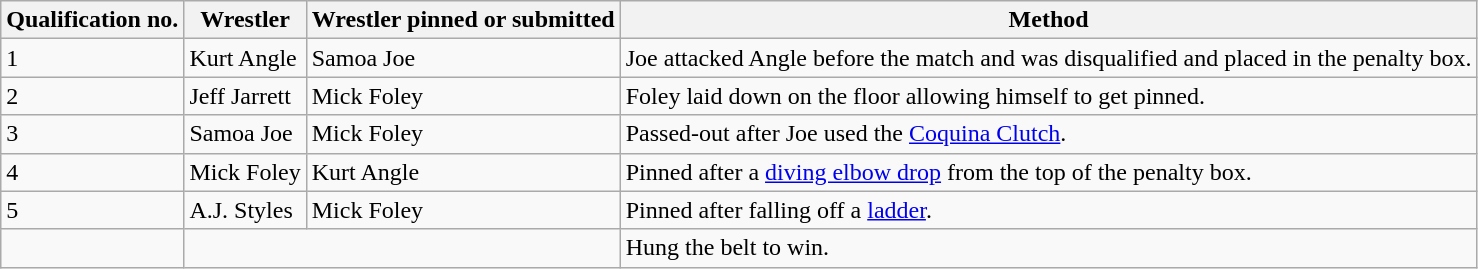<table class="wikitable">
<tr>
<th>Qualification no.</th>
<th>Wrestler</th>
<th>Wrestler pinned or submitted</th>
<th>Method</th>
</tr>
<tr>
<td>1</td>
<td>Kurt Angle</td>
<td>Samoa Joe</td>
<td>Joe attacked Angle before the match and was disqualified and placed in the penalty box.</td>
</tr>
<tr>
<td>2</td>
<td>Jeff Jarrett</td>
<td>Mick Foley</td>
<td>Foley laid down on the floor allowing himself to get pinned.</td>
</tr>
<tr>
<td>3</td>
<td>Samoa Joe</td>
<td>Mick Foley</td>
<td>Passed-out after Joe used the <a href='#'>Coquina Clutch</a>.</td>
</tr>
<tr>
<td>4</td>
<td>Mick Foley</td>
<td>Kurt Angle</td>
<td>Pinned after a <a href='#'>diving elbow drop</a> from the top of the penalty box.</td>
</tr>
<tr>
<td>5</td>
<td>A.J. Styles</td>
<td>Mick Foley</td>
<td>Pinned after falling off a <a href='#'>ladder</a>.</td>
</tr>
<tr>
<td></td>
<td colspan=2></td>
<td>Hung the belt to win.</td>
</tr>
</table>
